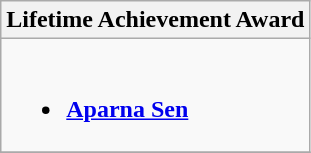<table class="wikitable">
<tr>
<th colspan=2; style="text-align: left;">Lifetime Achievement Award</th>
</tr>
<tr>
<td><br><ul><li><strong><a href='#'>Aparna Sen</a></strong></li></ul></td>
</tr>
<tr>
</tr>
</table>
